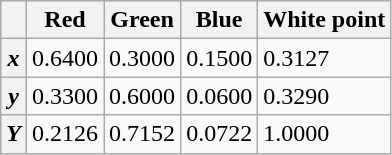<table class="wikitable floatright">
<tr>
<th></th>
<th>Red</th>
<th>Green</th>
<th>Blue</th>
<th>White point</th>
</tr>
<tr>
<th><em>x</em></th>
<td>0.6400</td>
<td>0.3000</td>
<td>0.1500</td>
<td>0.3127</td>
</tr>
<tr>
<th><em>y</em></th>
<td>0.3300</td>
<td>0.6000</td>
<td>0.0600</td>
<td>0.3290</td>
</tr>
<tr>
<th><em>Y</em></th>
<td>0.2126</td>
<td>0.7152</td>
<td>0.0722</td>
<td>1.0000</td>
</tr>
</table>
